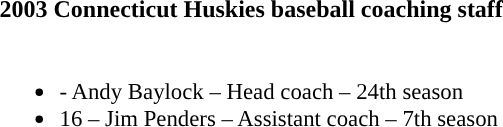<table class="toccolours">
<tr>
<th colspan=9>2003 Connecticut Huskies baseball coaching staff</th>
</tr>
<tr>
<td style="text-align: left; font-size: 95%;" valign="top"><br><ul><li>- Andy Baylock – Head coach – 24th season</li><li>16 – Jim Penders – Assistant coach – 7th season</li></ul></td>
</tr>
</table>
